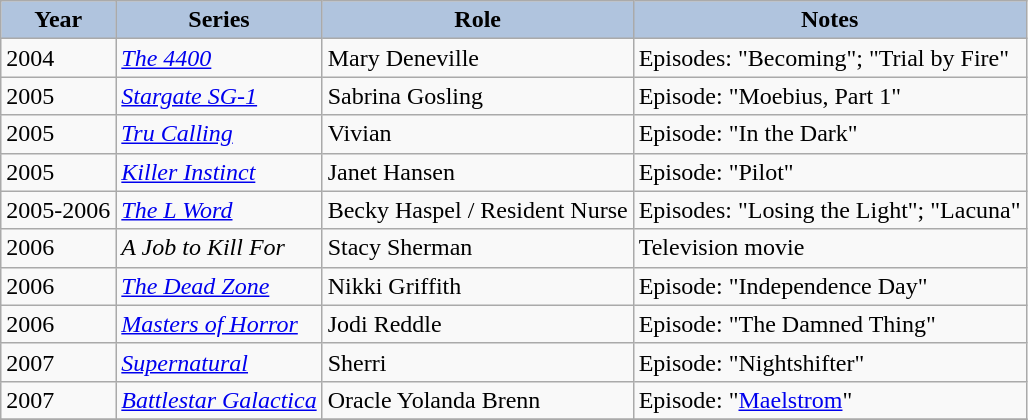<table class="wikitable">
<tr>
<th style="background:#B0C4DE;">Year</th>
<th style="background:#B0C4DE;">Series</th>
<th style="background:#B0C4DE;">Role</th>
<th style="background:#B0C4DE;">Notes</th>
</tr>
<tr>
<td>2004</td>
<td><em><a href='#'>The 4400</a></em></td>
<td>Mary Deneville</td>
<td>Episodes: "Becoming"; "Trial by Fire"</td>
</tr>
<tr>
<td>2005</td>
<td><em><a href='#'>Stargate SG-1</a></em></td>
<td>Sabrina Gosling</td>
<td>Episode: "Moebius, Part 1"</td>
</tr>
<tr>
<td>2005</td>
<td><em><a href='#'>Tru Calling</a></em></td>
<td>Vivian</td>
<td>Episode: "In the Dark"</td>
</tr>
<tr>
<td>2005</td>
<td><em><a href='#'>Killer Instinct</a></em></td>
<td>Janet Hansen</td>
<td>Episode: "Pilot"</td>
</tr>
<tr>
<td>2005-2006</td>
<td><em><a href='#'>The L Word</a></em></td>
<td>Becky Haspel / Resident Nurse</td>
<td>Episodes: "Losing the Light"; "Lacuna"</td>
</tr>
<tr>
<td>2006</td>
<td><em>A Job to Kill For</em></td>
<td>Stacy Sherman</td>
<td>Television movie</td>
</tr>
<tr>
<td>2006</td>
<td><em><a href='#'>The Dead Zone</a></em></td>
<td>Nikki Griffith</td>
<td>Episode: "Independence Day"</td>
</tr>
<tr>
<td>2006</td>
<td><em><a href='#'>Masters of Horror</a></em></td>
<td>Jodi Reddle</td>
<td>Episode: "The Damned Thing"</td>
</tr>
<tr>
<td>2007</td>
<td><em><a href='#'>Supernatural</a></em></td>
<td>Sherri</td>
<td>Episode: "Nightshifter"</td>
</tr>
<tr>
<td>2007</td>
<td><em><a href='#'>Battlestar Galactica</a></em></td>
<td>Oracle Yolanda Brenn</td>
<td>Episode: "<a href='#'>Maelstrom</a>"</td>
</tr>
<tr>
</tr>
</table>
